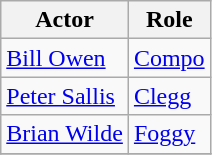<table class="wikitable">
<tr>
<th>Actor</th>
<th>Role</th>
</tr>
<tr>
<td><a href='#'>Bill Owen</a></td>
<td><a href='#'>Compo</a></td>
</tr>
<tr>
<td><a href='#'>Peter Sallis</a></td>
<td><a href='#'>Clegg</a></td>
</tr>
<tr>
<td><a href='#'>Brian Wilde</a></td>
<td><a href='#'>Foggy</a></td>
</tr>
<tr>
</tr>
</table>
